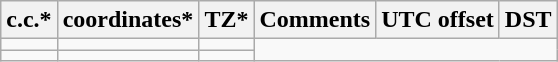<table class="wikitable sortable">
<tr>
<th>c.c.*</th>
<th>coordinates*</th>
<th>TZ*</th>
<th>Comments</th>
<th>UTC offset</th>
<th>DST</th>
</tr>
<tr --->
<td></td>
<td></td>
<td></td>
</tr>
<tr --->
<td></td>
<td></td>
<td></td>
</tr>
</table>
